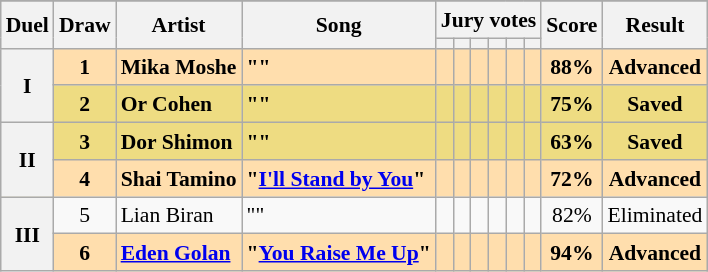<table class="sortable wikitable" style="margin: 1em auto 1em auto; text-align:center; font-size:90%; line-height:18px;">
<tr>
</tr>
<tr>
<th rowspan="2" class="unsortable">Duel</th>
<th rowspan="2">Draw</th>
<th rowspan="2">Artist</th>
<th rowspan="2">Song</th>
<th colspan="6" class="unsortable">Jury votes</th>
<th rowspan="2">Score</th>
<th rowspan="2">Result</th>
</tr>
<tr>
<th class="unsortable"></th>
<th class="unsortable"></th>
<th class="unsortable"></th>
<th class="unsortable"></th>
<th class="unsortable"></th>
<th class="unsortable"></th>
</tr>
<tr style="font-weight:bold; background:navajowhite;">
<th rowspan="2">I</th>
<td>1</td>
<td align="left">Mika Moshe</td>
<td align="left">""</td>
<td></td>
<td></td>
<td></td>
<td></td>
<td></td>
<td></td>
<td>88%</td>
<td>Advanced</td>
</tr>
<tr style="font-weight:bold; background:#eedc82;">
<td>2</td>
<td align="left">Or Cohen</td>
<td align="left">""</td>
<td></td>
<td></td>
<td></td>
<td></td>
<td></td>
<td></td>
<td>75%</td>
<td>Saved</td>
</tr>
<tr style="font-weight:bold; background:#eedc82;">
<th rowspan="2">II</th>
<td>3</td>
<td align="left">Dor Shimon</td>
<td align="left">""</td>
<td></td>
<td></td>
<td></td>
<td></td>
<td></td>
<td></td>
<td>63%</td>
<td>Saved</td>
</tr>
<tr style="font-weight:bold; background:navajowhite;">
<td>4</td>
<td align="left">Shai Tamino</td>
<td align="left">"<a href='#'>I'll Stand by You</a>"</td>
<td></td>
<td></td>
<td></td>
<td></td>
<td></td>
<td></td>
<td>72%</td>
<td>Advanced</td>
</tr>
<tr>
<th rowspan="2">III</th>
<td>5</td>
<td align="left">Lian Biran</td>
<td align="left">""</td>
<td></td>
<td></td>
<td></td>
<td></td>
<td></td>
<td></td>
<td>82%</td>
<td>Eliminated</td>
</tr>
<tr style="font-weight:bold; background:navajowhite;">
<td>6</td>
<td align="left"><a href='#'>Eden Golan</a></td>
<td align="left">"<a href='#'>You Raise Me Up</a>"</td>
<td></td>
<td></td>
<td></td>
<td></td>
<td></td>
<td></td>
<td>94%</td>
<td>Advanced</td>
</tr>
</table>
